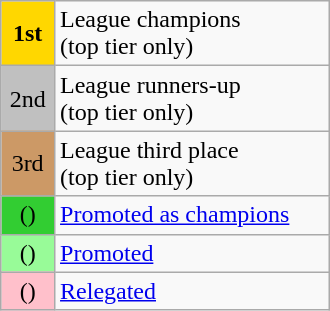<table class="wikitable" style="width:220px">
<tr>
<td bgcolor=Gold style=text-align:center><strong>1st</strong></td>
<td>League champions<br>(top tier only)</td>
</tr>
<tr>
<td bgcolor=Silver style=text-align:center>2nd</td>
<td>League runners-up<br>(top tier only)</td>
</tr>
<tr>
<td bgcolor=#CC9966 style=text-align:center>3rd</td>
<td>League third place<br>(top tier only)</td>
</tr>
<tr>
<td bgcolor=LimeGreen style=text-align:center>()</td>
<td style=text-align:left><a href='#'>Promoted as champions</a></td>
</tr>
<tr>
<td bgcolor=PaleGreen style=text-align:center>()</td>
<td style=text-align:left><a href='#'>Promoted</a></td>
</tr>
<tr>
<td bgcolor=Pink style=text-align:center>()</td>
<td style=text-align:left><a href='#'>Relegated</a></td>
</tr>
</table>
